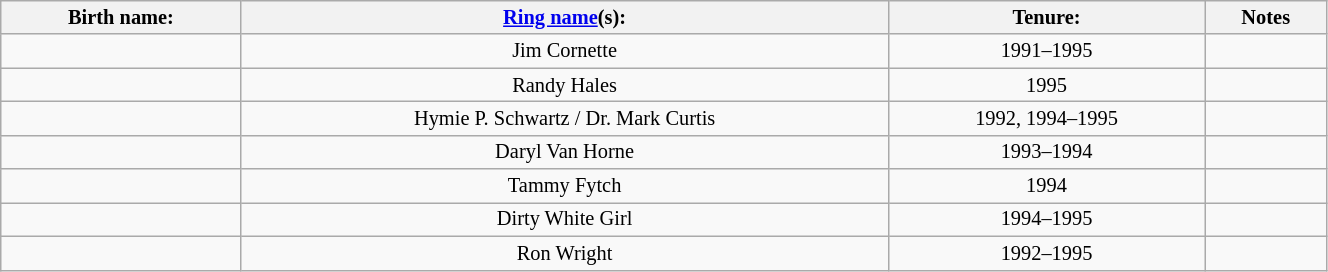<table class="sortable wikitable" style="font-size:85%; text-align:center; width:70%;">
<tr>
<th>Birth name:</th>
<th><a href='#'>Ring name</a>(s):</th>
<th>Tenure:</th>
<th>Notes</th>
</tr>
<tr>
<td></td>
<td>Jim Cornette</td>
<td sort>1991–1995</td>
<td></td>
</tr>
<tr>
<td></td>
<td>Randy Hales</td>
<td sort>1995</td>
<td></td>
</tr>
<tr>
<td></td>
<td>Hymie P. Schwartz / Dr. Mark Curtis</td>
<td sort>1992, 1994–1995</td>
<td></td>
</tr>
<tr>
<td></td>
<td>Daryl Van Horne</td>
<td sort>1993–1994</td>
<td></td>
</tr>
<tr>
<td></td>
<td>Tammy Fytch</td>
<td sort>1994</td>
<td></td>
</tr>
<tr>
<td></td>
<td>Dirty White Girl</td>
<td sort>1994–1995</td>
<td></td>
</tr>
<tr>
<td></td>
<td>Ron Wright</td>
<td sort>1992–1995</td>
<td></td>
</tr>
</table>
